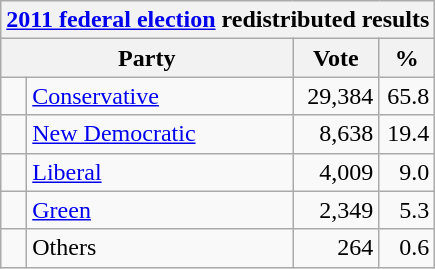<table class="wikitable">
<tr>
<th colspan="4"><a href='#'>2011 federal election</a> redistributed results</th>
</tr>
<tr>
<th bgcolor="#DDDDFF" width="130px" colspan="2">Party</th>
<th bgcolor="#DDDDFF" width="50px">Vote</th>
<th bgcolor="#DDDDFF" width="30px">%</th>
</tr>
<tr>
<td> </td>
<td><a href='#'>Conservative</a></td>
<td align="right">29,384</td>
<td align="right">65.8</td>
</tr>
<tr>
<td> </td>
<td><a href='#'>New Democratic</a></td>
<td align="right">8,638</td>
<td align="right">19.4</td>
</tr>
<tr>
<td> </td>
<td><a href='#'>Liberal</a></td>
<td align="right">4,009</td>
<td align="right">9.0</td>
</tr>
<tr>
<td> </td>
<td><a href='#'>Green</a></td>
<td align="right">2,349</td>
<td align="right">5.3</td>
</tr>
<tr>
<td> </td>
<td>Others</td>
<td align="right">264</td>
<td align="right">0.6</td>
</tr>
</table>
